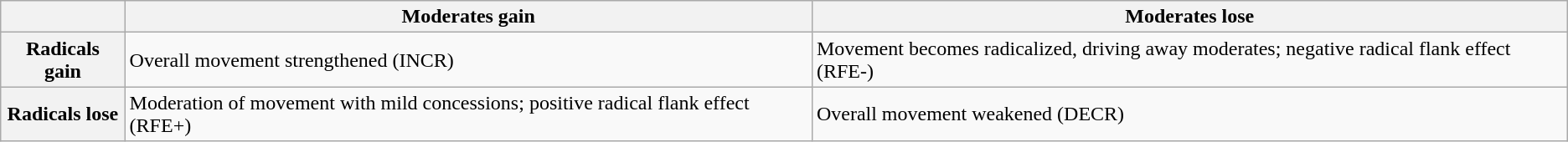<table class="wikitable">
<tr>
<th></th>
<th>Moderates gain</th>
<th>Moderates lose</th>
</tr>
<tr>
<th>Radicals gain</th>
<td>Overall movement strengthened (INCR)</td>
<td>Movement becomes radicalized, driving away moderates; negative radical flank effect (RFE-)</td>
</tr>
<tr>
<th>Radicals lose</th>
<td>Moderation of movement with mild concessions; positive radical flank effect (RFE+)</td>
<td>Overall movement weakened (DECR)</td>
</tr>
</table>
